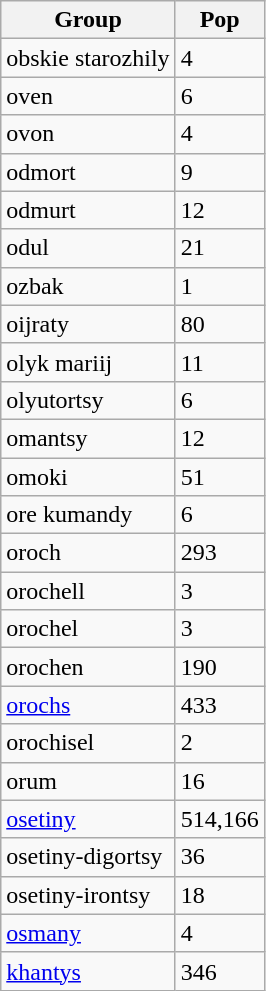<table class = "wikitable sortable">
<tr>
<th>Group</th>
<th>Pop</th>
</tr>
<tr>
<td>obskie starozhily</td>
<td>4</td>
</tr>
<tr>
<td>oven</td>
<td>6</td>
</tr>
<tr>
<td>ovon</td>
<td>4</td>
</tr>
<tr>
<td>odmort</td>
<td>9</td>
</tr>
<tr>
<td>odmurt</td>
<td>12</td>
</tr>
<tr>
<td>odul</td>
<td>21</td>
</tr>
<tr>
<td>ozbak</td>
<td>1</td>
</tr>
<tr>
<td>oijraty</td>
<td>80</td>
</tr>
<tr>
<td>olyk mariij</td>
<td>11</td>
</tr>
<tr>
<td>olyutortsy</td>
<td>6</td>
</tr>
<tr>
<td>omantsy</td>
<td>12</td>
</tr>
<tr>
<td>omoki</td>
<td>51</td>
</tr>
<tr>
<td>ore kumandy</td>
<td>6</td>
</tr>
<tr>
<td>oroch</td>
<td>293</td>
</tr>
<tr>
<td>orochell</td>
<td>3</td>
</tr>
<tr>
<td>orochel</td>
<td>3</td>
</tr>
<tr>
<td>orochen</td>
<td>190</td>
</tr>
<tr>
<td><a href='#'>orochs</a></td>
<td>433</td>
</tr>
<tr>
<td>orochisel</td>
<td>2</td>
</tr>
<tr>
<td>orum</td>
<td>16</td>
</tr>
<tr>
<td><a href='#'>osetiny</a></td>
<td>514,166</td>
</tr>
<tr>
<td>osetiny-digortsy</td>
<td>36</td>
</tr>
<tr>
<td>osetiny-irontsy</td>
<td>18</td>
</tr>
<tr>
<td><a href='#'>osmany</a></td>
<td>4</td>
</tr>
<tr>
<td><a href='#'>khantys</a></td>
<td>346</td>
</tr>
</table>
